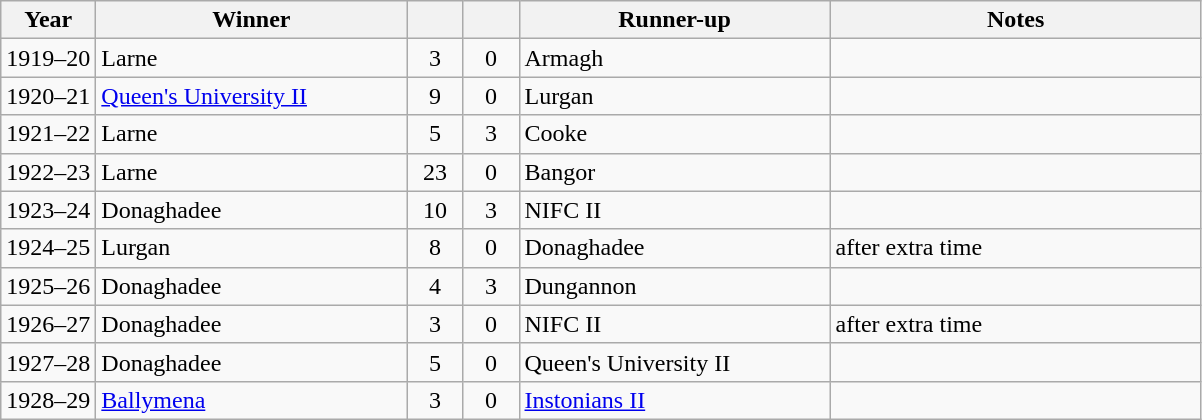<table class="wikitable">
<tr>
<th>Year</th>
<th>Winner</th>
<th></th>
<th></th>
<th>Runner-up</th>
<th>Notes</th>
</tr>
<tr>
<td align="center">1919–20</td>
<td width=200>Larne</td>
<td width=30 align="center">3</td>
<td width=30 align="center">0</td>
<td width=200>Armagh</td>
<td></td>
</tr>
<tr>
<td align="center">1920–21</td>
<td><a href='#'>Queen's University II</a></td>
<td align="center">9</td>
<td align="center">0</td>
<td>Lurgan</td>
<td width=240></td>
</tr>
<tr>
<td align="center">1921–22</td>
<td>Larne</td>
<td align="center">5</td>
<td align="center">3</td>
<td>Cooke</td>
<td></td>
</tr>
<tr>
<td align="center">1922–23</td>
<td>Larne</td>
<td align="center">23</td>
<td align="center">0</td>
<td>Bangor</td>
<td></td>
</tr>
<tr>
<td align="center">1923–24</td>
<td>Donaghadee</td>
<td align="center">10</td>
<td align="center">3</td>
<td>NIFC II</td>
<td></td>
</tr>
<tr>
<td align="center">1924–25</td>
<td>Lurgan</td>
<td align="center">8</td>
<td align="center">0</td>
<td>Donaghadee</td>
<td>after extra time</td>
</tr>
<tr>
<td align="center">1925–26</td>
<td>Donaghadee</td>
<td align="center">4</td>
<td align="center">3</td>
<td>Dungannon</td>
<td></td>
</tr>
<tr>
<td align="center">1926–27</td>
<td>Donaghadee</td>
<td align="center">3</td>
<td align="center">0</td>
<td>NIFC II</td>
<td>after extra time</td>
</tr>
<tr>
<td align="center">1927–28</td>
<td>Donaghadee</td>
<td align="center">5</td>
<td align="center">0</td>
<td>Queen's University II</td>
<td></td>
</tr>
<tr>
<td align="center">1928–29</td>
<td><a href='#'>Ballymena</a></td>
<td align="center">3</td>
<td align="center">0</td>
<td><a href='#'>Instonians II</a></td>
<td></td>
</tr>
</table>
